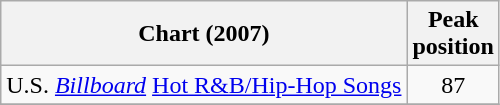<table class="wikitable sortable">
<tr>
<th align="left">Chart (2007)</th>
<th align="left">Peak<br>position</th>
</tr>
<tr>
<td align="left">U.S. <em><a href='#'>Billboard</a></em> <a href='#'>Hot R&B/Hip-Hop Songs</a></td>
<td align="center">87</td>
</tr>
<tr>
</tr>
</table>
